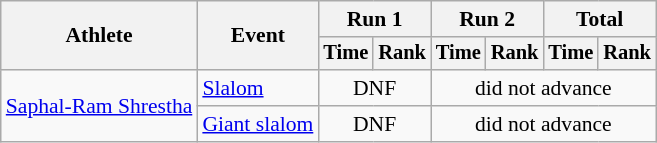<table class="wikitable" style="font-size:90%">
<tr>
<th rowspan=2>Athlete</th>
<th rowspan=2>Event</th>
<th colspan=2>Run 1</th>
<th colspan=2>Run 2</th>
<th colspan=2>Total</th>
</tr>
<tr style="font-size:95%">
<th>Time</th>
<th>Rank</th>
<th>Time</th>
<th>Rank</th>
<th>Time</th>
<th>Rank</th>
</tr>
<tr align=center>
<td align="left" rowspan="2"><a href='#'>Saphal-Ram Shrestha</a></td>
<td align="left"><a href='#'>Slalom</a></td>
<td colspan=2>DNF</td>
<td colspan=4>did not advance</td>
</tr>
<tr align=center>
<td align="left"><a href='#'>Giant slalom</a></td>
<td colspan=2>DNF</td>
<td colspan=4>did not advance</td>
</tr>
</table>
